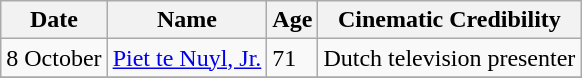<table class="wikitable">
<tr ">
<th>Date</th>
<th>Name</th>
<th>Age</th>
<th>Cinematic Credibility</th>
</tr>
<tr>
<td>8 October</td>
<td><a href='#'>Piet te Nuyl, Jr.</a></td>
<td>71</td>
<td>Dutch television presenter</td>
</tr>
<tr>
</tr>
</table>
